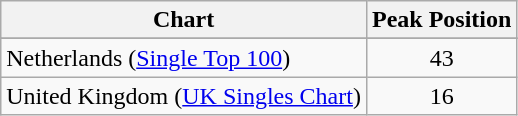<table class="wikitable">
<tr>
<th>Chart</th>
<th>Peak Position</th>
</tr>
<tr>
</tr>
<tr>
<td>Netherlands (<a href='#'>Single Top 100</a>)</td>
<td align="center">43</td>
</tr>
<tr>
<td>United Kingdom (<a href='#'>UK Singles Chart</a>)</td>
<td align="center">16</td>
</tr>
</table>
